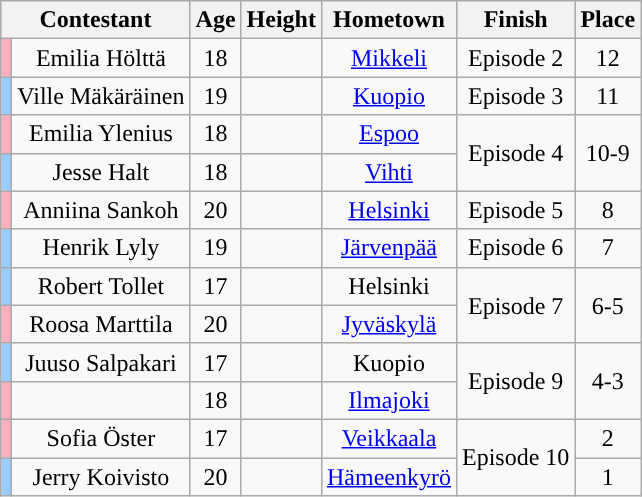<table class="wikitable sortable" style="text-align:center;">
<tr>
<th colspan="2">Contestant</th>
<th>Age</th>
<th>Height</th>
<th>Hometown</th>
<th>Finish</th>
<th>Place</th>
</tr>
<tr>
<th style="background:#faafbe"></th>
<td>Emilia Hölttä</td>
<td>18</td>
<td></td>
<td><a href='#'>Mikkeli</a></td>
<td>Episode 2</td>
<td>12</td>
</tr>
<tr>
<th style="background:#9cf;"></th>
<td>Ville Mäkäräinen</td>
<td>19</td>
<td></td>
<td><a href='#'>Kuopio</a></td>
<td>Episode 3</td>
<td>11</td>
</tr>
<tr>
<th style="background:#faafbe"></th>
<td>Emilia Ylenius</td>
<td>18</td>
<td></td>
<td><a href='#'>Espoo</a></td>
<td rowspan=2>Episode 4</td>
<td rowspan=2>10-9</td>
</tr>
<tr>
<th style="background:#9cf;"></th>
<td>Jesse Halt</td>
<td>18</td>
<td></td>
<td><a href='#'>Vihti</a></td>
</tr>
<tr>
<th style="background:#faafbe"></th>
<td>Anniina Sankoh</td>
<td>20</td>
<td></td>
<td><a href='#'>Helsinki</a></td>
<td>Episode 5</td>
<td>8</td>
</tr>
<tr>
<th style="background:#9cf;"></th>
<td>Henrik Lyly</td>
<td>19</td>
<td></td>
<td><a href='#'>Järvenpää</a></td>
<td>Episode 6</td>
<td>7</td>
</tr>
<tr>
<th style="background:#9cf;"></th>
<td>Robert Tollet</td>
<td>17</td>
<td></td>
<td>Helsinki</td>
<td rowspan=2>Episode 7</td>
<td rowspan=2>6-5</td>
</tr>
<tr>
<th style="background:#faafbe"></th>
<td>Roosa Marttila</td>
<td>20</td>
<td></td>
<td><a href='#'>Jyväskylä</a></td>
</tr>
<tr>
<th style="background:#9cf;"></th>
<td>Juuso Salpakari</td>
<td>17</td>
<td></td>
<td>Kuopio</td>
<td rowspan="2">Episode 9</td>
<td rowspan="2">4-3</td>
</tr>
<tr>
<th style="background:#faafbe"></th>
<td></td>
<td>18</td>
<td></td>
<td><a href='#'>Ilmajoki</a></td>
</tr>
<tr>
<th style="background:#faafbe"></th>
<td>Sofia Öster</td>
<td>17</td>
<td></td>
<td><a href='#'>Veikkaala</a></td>
<td rowspan="2">Episode 10</td>
<td>2</td>
</tr>
<tr>
<td style="background:#9cf;"></td>
<td>Jerry Koivisto</td>
<td>20</td>
<td></td>
<td><a href='#'>Hämeenkyrö</a></td>
<td>1</td>
</tr>
</table>
